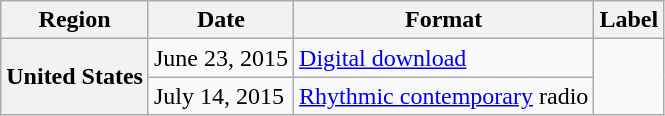<table class="wikitable plainrowheaders">
<tr>
<th scope="col">Region</th>
<th scope="col">Date</th>
<th scope="col">Format</th>
<th scope="col">Label</th>
</tr>
<tr>
<th scope="row" rowspan="2">United States</th>
<td>June 23, 2015</td>
<td><a href='#'>Digital download</a></td>
<td rowspan="2"></td>
</tr>
<tr>
<td>July 14, 2015</td>
<td><a href='#'>Rhythmic contemporary</a> radio</td>
</tr>
</table>
